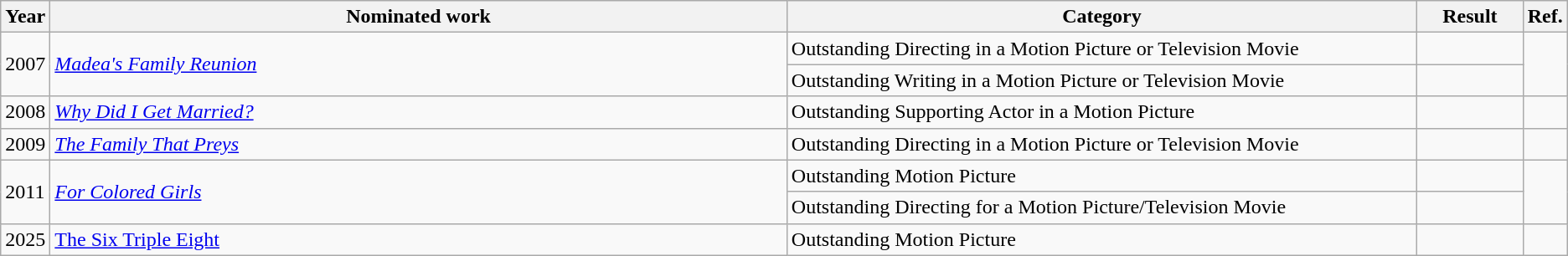<table class=wikitable>
<tr>
<th scope="col" style="width:1em;">Year</th>
<th scope="col" style="width:39em;">Nominated work</th>
<th scope="col" style="width:33em;">Category</th>
<th scope="col" style="width:5em;">Result</th>
<th scope="col" style="width:1em;">Ref.</th>
</tr>
<tr>
<td rowspan="2">2007</td>
<td rowspan="2"><em><a href='#'>Madea's Family Reunion</a></em></td>
<td>Outstanding Directing in a Motion Picture or Television Movie</td>
<td></td>
<td style="text-align:center;" rowspan="2"></td>
</tr>
<tr>
<td>Outstanding Writing in a Motion Picture or Television Movie</td>
<td></td>
</tr>
<tr>
<td>2008</td>
<td><em><a href='#'>Why Did I Get Married?</a></em></td>
<td>Outstanding Supporting Actor in a Motion Picture</td>
<td></td>
<td style="text-align:center;"></td>
</tr>
<tr>
<td>2009</td>
<td><em><a href='#'>The Family That Preys</a></em></td>
<td>Outstanding Directing in a Motion Picture or Television Movie</td>
<td></td>
<td style="text-align:center;"></td>
</tr>
<tr>
<td rowspan="2">2011</td>
<td rowspan="2"><em><a href='#'>For Colored Girls</a></em></td>
<td>Outstanding Motion Picture</td>
<td></td>
<td style="text-align:center;" rowspan="2"></td>
</tr>
<tr>
<td>Outstanding Directing for a Motion Picture/Television Movie</td>
<td></td>
</tr>
<tr>
<td>2025</td>
<td><a href='#'>The Six Triple Eight</a></td>
<td>Outstanding Motion Picture</td>
<td></td>
<td></td>
</tr>
</table>
